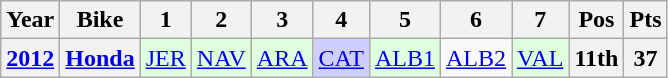<table class="wikitable" style="text-align:center">
<tr>
<th>Year</th>
<th>Bike</th>
<th>1</th>
<th>2</th>
<th>3</th>
<th>4</th>
<th>5</th>
<th>6</th>
<th>7</th>
<th>Pos</th>
<th>Pts</th>
</tr>
<tr>
<th><a href='#'>2012</a></th>
<th><a href='#'>Honda</a></th>
<td style="background:#dfffdf;"><a href='#'>JER</a><br></td>
<td style="background:#dfffdf;"><a href='#'>NAV</a><br></td>
<td style="background:#dfffdf;"><a href='#'>ARA</a><br></td>
<td style="background:#cfcfff;"><a href='#'>CAT</a><br></td>
<td style="background:#dfffdf;"><a href='#'>ALB1</a><br></td>
<td style="background:#;"><a href='#'>ALB2</a><br></td>
<td style="background:#dfffdf;"><a href='#'>VAL</a><br></td>
<th>11th</th>
<th>37</th>
</tr>
</table>
